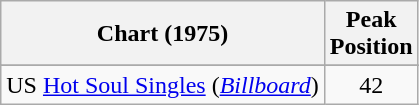<table class="wikitable">
<tr>
<th>Chart (1975)</th>
<th>Peak<br>Position</th>
</tr>
<tr>
</tr>
<tr>
<td scope="row">US <a href='#'>Hot Soul Singles</a> (<em><a href='#'>Billboard</a></em>)</td>
<td style="text-align:center;">42</td>
</tr>
</table>
